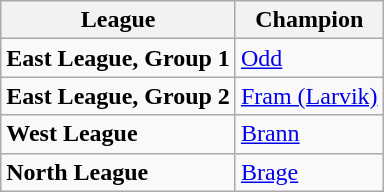<table class="wikitable">
<tr>
<th>League</th>
<th>Champion</th>
</tr>
<tr>
<td><strong>East League, Group 1</strong></td>
<td><a href='#'>Odd</a></td>
</tr>
<tr>
<td><strong>East League, Group 2</strong></td>
<td><a href='#'>Fram (Larvik)</a></td>
</tr>
<tr>
<td><strong>West League</strong></td>
<td><a href='#'>Brann</a></td>
</tr>
<tr>
<td><strong>North League</strong></td>
<td><a href='#'>Brage</a></td>
</tr>
</table>
